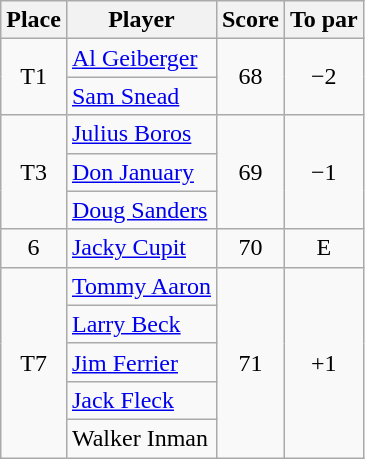<table class=wikitable>
<tr>
<th>Place</th>
<th>Player</th>
<th>Score</th>
<th>To par</th>
</tr>
<tr>
<td rowspan=2 align=center>T1</td>
<td> <a href='#'>Al Geiberger</a></td>
<td rowspan=2 align=center>68</td>
<td rowspan=2 align=center>−2</td>
</tr>
<tr>
<td> <a href='#'>Sam Snead</a></td>
</tr>
<tr>
<td rowspan=3 align=center>T3</td>
<td> <a href='#'>Julius Boros</a></td>
<td rowspan=3 align=center>69</td>
<td rowspan=3 align=center>−1</td>
</tr>
<tr>
<td> <a href='#'>Don January</a></td>
</tr>
<tr>
<td> <a href='#'>Doug Sanders</a></td>
</tr>
<tr>
<td align=center>6</td>
<td> <a href='#'>Jacky Cupit</a></td>
<td align=center>70</td>
<td align=center>E</td>
</tr>
<tr>
<td rowspan=5 align=center>T7</td>
<td> <a href='#'>Tommy Aaron</a></td>
<td rowspan=5 align=center>71</td>
<td rowspan=5 align=center>+1</td>
</tr>
<tr>
<td> <a href='#'>Larry Beck</a></td>
</tr>
<tr>
<td> <a href='#'>Jim Ferrier</a><br></td>
</tr>
<tr>
<td> <a href='#'>Jack Fleck</a></td>
</tr>
<tr>
<td> Walker Inman</td>
</tr>
</table>
